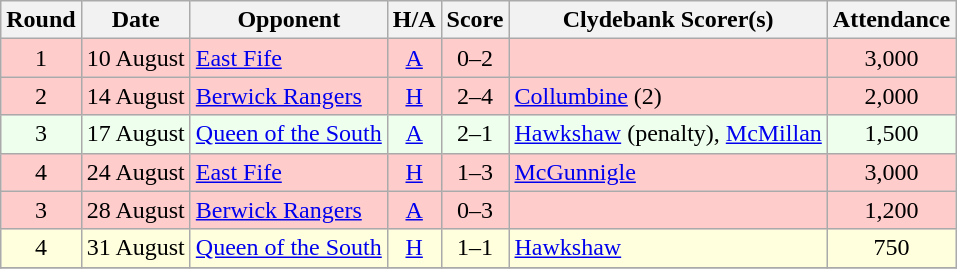<table class="wikitable" style="text-align:center">
<tr>
<th>Round</th>
<th>Date</th>
<th>Opponent</th>
<th>H/A</th>
<th>Score</th>
<th>Clydebank Scorer(s)</th>
<th>Attendance</th>
</tr>
<tr bgcolor=#FFCCCC>
<td>1</td>
<td align=left>10 August</td>
<td align=left><a href='#'>East Fife</a></td>
<td><a href='#'>A</a></td>
<td>0–2</td>
<td align=left></td>
<td>3,000</td>
</tr>
<tr bgcolor=#FFCCCC>
<td>2</td>
<td align=left>14 August</td>
<td align=left><a href='#'>Berwick Rangers</a></td>
<td><a href='#'>H</a></td>
<td>2–4</td>
<td align=left><a href='#'>Collumbine</a> (2)</td>
<td>2,000</td>
</tr>
<tr bgcolor=#EEFFEE>
<td>3</td>
<td align=left>17 August</td>
<td align=left><a href='#'>Queen of the South</a></td>
<td><a href='#'>A</a></td>
<td>2–1</td>
<td align=left><a href='#'>Hawkshaw</a> (penalty), <a href='#'>McMillan</a></td>
<td>1,500</td>
</tr>
<tr bgcolor=#FFCCCC>
<td>4</td>
<td align=left>24 August</td>
<td align=left><a href='#'>East Fife</a></td>
<td><a href='#'>H</a></td>
<td>1–3</td>
<td align=left><a href='#'>McGunnigle</a></td>
<td>3,000</td>
</tr>
<tr bgcolor=#FFCCCC>
<td>3</td>
<td align=left>28 August</td>
<td align=left><a href='#'>Berwick Rangers</a></td>
<td><a href='#'>A</a></td>
<td>0–3</td>
<td align=left></td>
<td>1,200</td>
</tr>
<tr bgcolor=#FFFFDD>
<td>4</td>
<td align=left>31 August</td>
<td align=left><a href='#'>Queen of the South</a></td>
<td><a href='#'>H</a></td>
<td>1–1</td>
<td align=left><a href='#'>Hawkshaw</a></td>
<td>750</td>
</tr>
<tr>
</tr>
</table>
